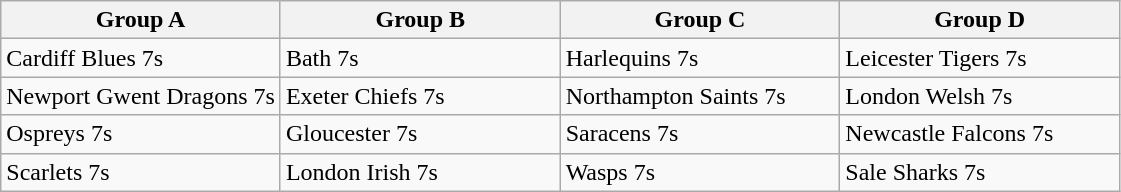<table class="wikitable">
<tr>
<th width=25%>Group A</th>
<th width=25%>Group B</th>
<th width=25%>Group C</th>
<th width=25%>Group D</th>
</tr>
<tr>
<td>Cardiff Blues 7s</td>
<td>Bath 7s</td>
<td>Harlequins 7s</td>
<td>Leicester Tigers 7s</td>
</tr>
<tr>
<td>Newport Gwent Dragons 7s</td>
<td>Exeter Chiefs 7s</td>
<td>Northampton Saints 7s</td>
<td>London Welsh 7s</td>
</tr>
<tr>
<td>Ospreys 7s</td>
<td>Gloucester 7s</td>
<td>Saracens 7s</td>
<td>Newcastle Falcons 7s</td>
</tr>
<tr>
<td>Scarlets 7s</td>
<td>London Irish 7s</td>
<td>Wasps 7s</td>
<td>Sale Sharks 7s</td>
</tr>
</table>
